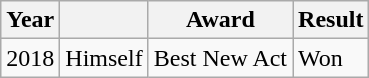<table class="wikitable">
<tr>
<th>Year</th>
<th></th>
<th>Award</th>
<th>Result</th>
</tr>
<tr>
<td>2018</td>
<td>Himself</td>
<td>Best New Act</td>
<td>Won</td>
</tr>
</table>
